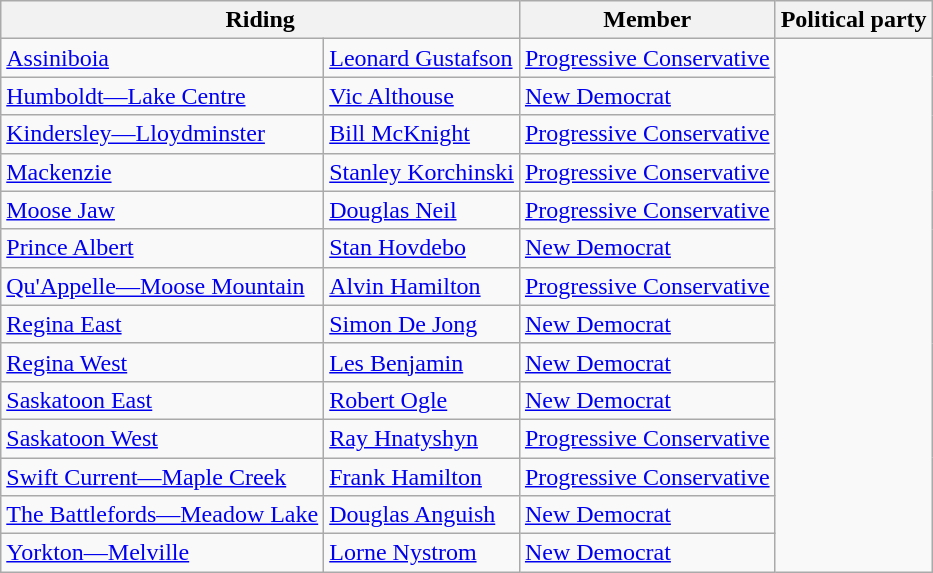<table class="wikitable">
<tr>
<th colspan="2">Riding</th>
<th>Member</th>
<th>Political party</th>
</tr>
<tr>
<td><a href='#'>Assiniboia</a></td>
<td><a href='#'>Leonard Gustafson</a></td>
<td><a href='#'>Progressive Conservative</a></td>
</tr>
<tr>
<td><a href='#'>Humboldt—Lake Centre</a></td>
<td><a href='#'>Vic Althouse</a></td>
<td><a href='#'>New Democrat</a></td>
</tr>
<tr>
<td><a href='#'>Kindersley—Lloydminster</a></td>
<td><a href='#'>Bill McKnight</a></td>
<td><a href='#'>Progressive Conservative</a></td>
</tr>
<tr>
<td><a href='#'>Mackenzie</a></td>
<td><a href='#'>Stanley Korchinski</a></td>
<td><a href='#'>Progressive Conservative</a></td>
</tr>
<tr>
<td><a href='#'>Moose Jaw</a></td>
<td><a href='#'>Douglas Neil</a></td>
<td><a href='#'>Progressive Conservative</a></td>
</tr>
<tr>
<td><a href='#'>Prince Albert</a></td>
<td><a href='#'>Stan Hovdebo</a></td>
<td><a href='#'>New Democrat</a></td>
</tr>
<tr>
<td><a href='#'>Qu'Appelle—Moose Mountain</a></td>
<td><a href='#'>Alvin Hamilton</a></td>
<td><a href='#'>Progressive Conservative</a></td>
</tr>
<tr>
<td><a href='#'>Regina East</a></td>
<td><a href='#'>Simon De Jong</a></td>
<td><a href='#'>New Democrat</a></td>
</tr>
<tr>
<td><a href='#'>Regina West</a></td>
<td><a href='#'>Les Benjamin</a></td>
<td><a href='#'>New Democrat</a></td>
</tr>
<tr>
<td><a href='#'>Saskatoon East</a></td>
<td><a href='#'>Robert Ogle</a></td>
<td><a href='#'>New Democrat</a></td>
</tr>
<tr>
<td><a href='#'>Saskatoon West</a></td>
<td><a href='#'>Ray Hnatyshyn</a></td>
<td><a href='#'>Progressive Conservative</a></td>
</tr>
<tr>
<td><a href='#'>Swift Current—Maple Creek</a></td>
<td><a href='#'>Frank Hamilton</a></td>
<td><a href='#'>Progressive Conservative</a></td>
</tr>
<tr>
<td><a href='#'>The Battlefords—Meadow Lake</a></td>
<td><a href='#'>Douglas Anguish</a></td>
<td><a href='#'>New Democrat</a></td>
</tr>
<tr>
<td><a href='#'>Yorkton—Melville</a></td>
<td><a href='#'>Lorne Nystrom</a></td>
<td><a href='#'>New Democrat</a></td>
</tr>
</table>
